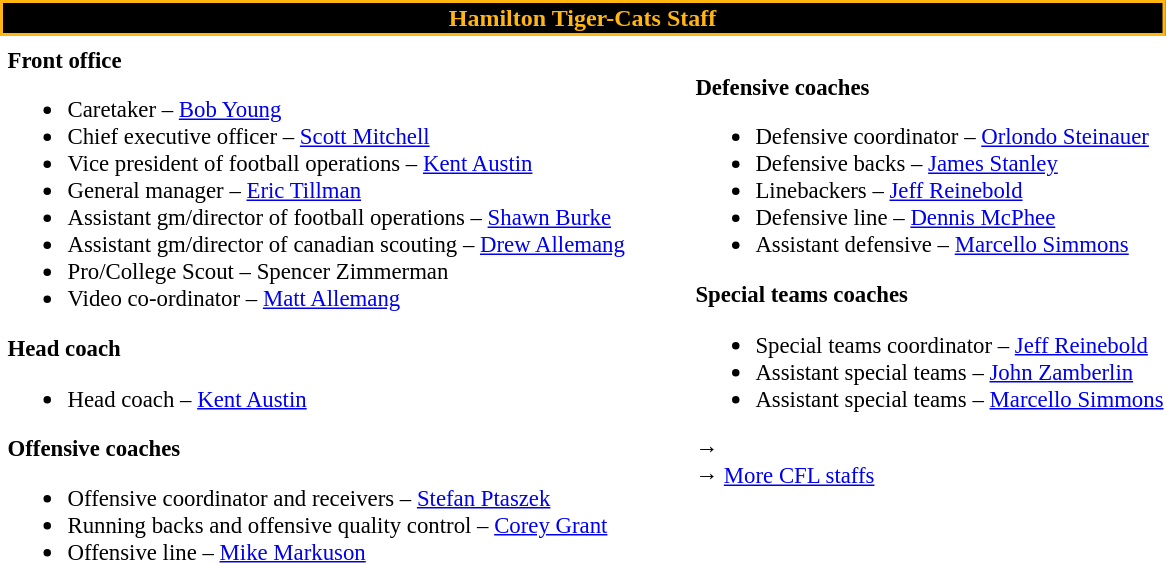<table class="toccolours" style="text-align: left;">
<tr>
<th colspan="7" style=" background-color: black; border:2px solid #FFB60F;color:#FFB60F;text-align:center;">Hamilton Tiger-Cats Staff</th>
</tr>
<tr>
<td colspan=7 style="text-align:right;"></td>
</tr>
<tr>
<td style="vertical-align:top;"></td>
<td style="font-size: 95%;vertical-align:top;"><strong>Front office</strong><br><ul><li>Caretaker – <a href='#'>Bob Young</a></li><li>Chief executive officer – <a href='#'>Scott Mitchell</a></li><li>Vice president of football operations – <a href='#'>Kent Austin</a></li><li>General manager – <a href='#'>Eric Tillman</a></li><li>Assistant gm/director of football operations – <a href='#'>Shawn Burke</a></li><li>Assistant gm/director of canadian scouting – <a href='#'>Drew Allemang</a></li><li>Pro/College Scout – Spencer Zimmerman</li><li>Video co-ordinator – <a href='#'>Matt Allemang</a></li></ul><strong>Head coach</strong><ul><li>Head coach – <a href='#'>Kent Austin</a></li></ul><strong>Offensive coaches</strong><ul><li>Offensive coordinator and receivers – <a href='#'>Stefan Ptaszek</a></li><li>Running backs and offensive quality control – <a href='#'>Corey Grant</a></li><li>Offensive line – <a href='#'>Mike Markuson</a></li></ul></td>
<td width="35"> </td>
<td style="vertical-align:top;"></td>
<td style="font-size: 95%;vertical-align:top;"><br><strong>Defensive coaches</strong><ul><li>Defensive coordinator – <a href='#'>Orlondo Steinauer</a></li><li>Defensive backs – <a href='#'>James Stanley</a></li><li>Linebackers – <a href='#'>Jeff Reinebold</a></li><li>Defensive line – <a href='#'>Dennis McPhee</a></li><li>Assistant defensive – <a href='#'>Marcello Simmons</a></li></ul><strong>Special teams coaches</strong><ul><li>Special teams coordinator – <a href='#'>Jeff Reinebold</a></li><li>Assistant special teams – <a href='#'>John Zamberlin</a></li><li>Assistant special teams – <a href='#'>Marcello Simmons</a></li></ul>→ <span></span><br>
→ <a href='#'>More CFL staffs</a></td>
</tr>
</table>
